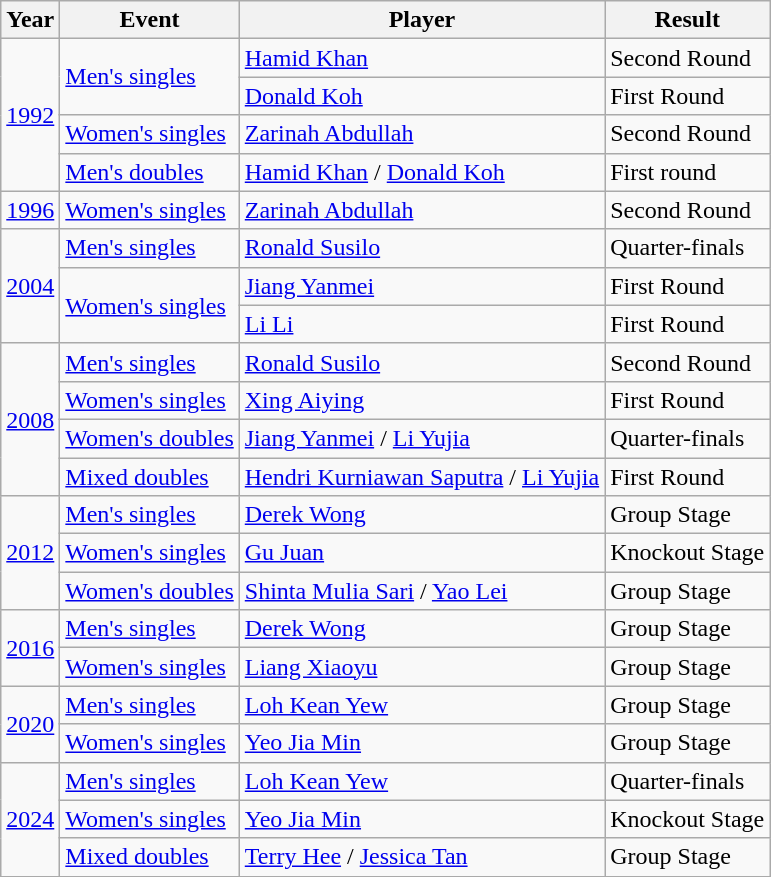<table class="wikitable">
<tr>
<th>Year</th>
<th>Event</th>
<th>Player</th>
<th>Result</th>
</tr>
<tr>
<td rowspan="4"><a href='#'>1992</a></td>
<td rowspan="2"><a href='#'>Men's singles</a></td>
<td><a href='#'>Hamid Khan</a></td>
<td>Second Round</td>
</tr>
<tr>
<td><a href='#'>Donald Koh</a></td>
<td>First Round</td>
</tr>
<tr>
<td><a href='#'>Women's singles</a></td>
<td><a href='#'>Zarinah Abdullah</a></td>
<td>Second Round</td>
</tr>
<tr>
<td><a href='#'>Men's doubles</a></td>
<td><a href='#'>Hamid Khan</a> / <a href='#'>Donald Koh</a></td>
<td>First round</td>
</tr>
<tr>
<td><a href='#'>1996</a></td>
<td><a href='#'>Women's singles</a></td>
<td><a href='#'>Zarinah Abdullah</a></td>
<td>Second Round</td>
</tr>
<tr>
<td rowspan="3"><a href='#'>2004</a></td>
<td><a href='#'>Men's singles</a></td>
<td><a href='#'>Ronald Susilo</a></td>
<td>Quarter-finals</td>
</tr>
<tr>
<td rowspan="2"><a href='#'>Women's singles</a></td>
<td><a href='#'>Jiang Yanmei</a></td>
<td>First Round</td>
</tr>
<tr>
<td><a href='#'>Li Li</a></td>
<td>First Round</td>
</tr>
<tr>
<td rowspan="4"><a href='#'>2008</a></td>
<td><a href='#'>Men's singles</a></td>
<td><a href='#'>Ronald Susilo</a></td>
<td>Second Round</td>
</tr>
<tr>
<td><a href='#'>Women's singles</a></td>
<td><a href='#'>Xing Aiying</a></td>
<td>First Round</td>
</tr>
<tr>
<td><a href='#'>Women's doubles</a></td>
<td><a href='#'>Jiang Yanmei</a> / <a href='#'>Li Yujia</a></td>
<td>Quarter-finals</td>
</tr>
<tr>
<td><a href='#'>Mixed doubles</a></td>
<td><a href='#'>Hendri Kurniawan Saputra</a> / <a href='#'>Li Yujia</a></td>
<td>First Round</td>
</tr>
<tr>
<td rowspan="3"><a href='#'>2012</a></td>
<td><a href='#'>Men's singles</a></td>
<td><a href='#'>Derek Wong</a></td>
<td>Group Stage</td>
</tr>
<tr>
<td><a href='#'>Women's singles</a></td>
<td><a href='#'>Gu Juan</a></td>
<td>Knockout Stage</td>
</tr>
<tr>
<td><a href='#'>Women's doubles</a></td>
<td><a href='#'>Shinta Mulia Sari</a> / <a href='#'>Yao Lei</a></td>
<td>Group Stage</td>
</tr>
<tr>
<td rowspan="2"><a href='#'>2016</a></td>
<td><a href='#'>Men's singles</a></td>
<td><a href='#'>Derek Wong</a></td>
<td>Group Stage</td>
</tr>
<tr>
<td><a href='#'>Women's singles</a></td>
<td><a href='#'>Liang Xiaoyu</a></td>
<td>Group Stage</td>
</tr>
<tr>
<td rowspan="2"><a href='#'>2020</a></td>
<td><a href='#'>Men's singles</a></td>
<td><a href='#'>Loh Kean Yew</a></td>
<td>Group Stage</td>
</tr>
<tr>
<td><a href='#'>Women's singles</a></td>
<td><a href='#'>Yeo Jia Min</a></td>
<td>Group Stage</td>
</tr>
<tr>
<td rowspan="3"><a href='#'>2024</a></td>
<td><a href='#'>Men's singles</a></td>
<td><a href='#'>Loh Kean Yew</a></td>
<td>Quarter-finals</td>
</tr>
<tr>
<td><a href='#'>Women's singles</a></td>
<td><a href='#'>Yeo Jia Min</a></td>
<td>Knockout Stage</td>
</tr>
<tr>
<td><a href='#'>Mixed doubles</a></td>
<td><a href='#'>Terry Hee</a> / <a href='#'>Jessica Tan</a></td>
<td>Group Stage</td>
</tr>
</table>
